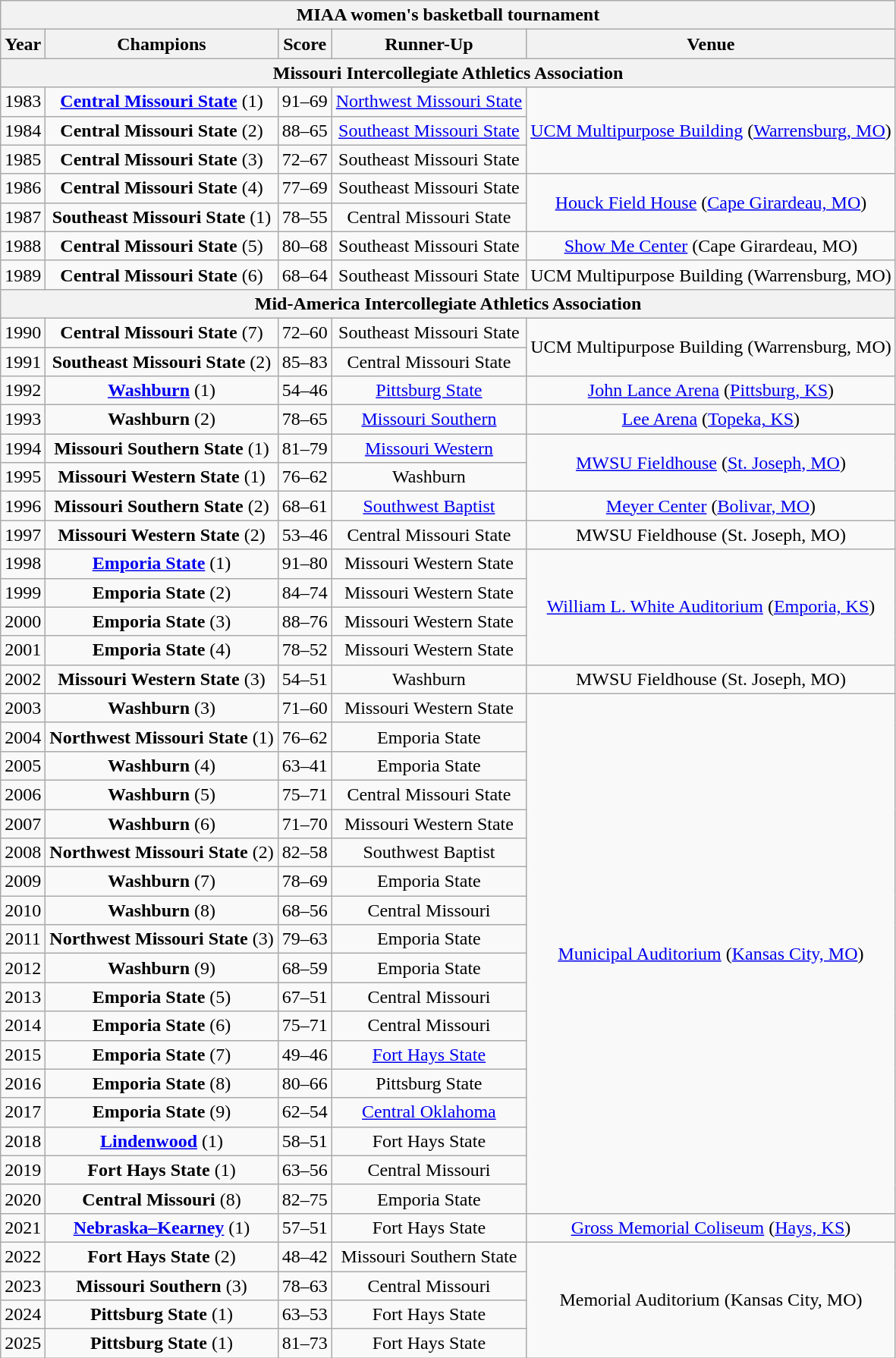<table class="wikitable sortable">
<tr>
<th colspan="5" style=>MIAA women's basketball tournament</th>
</tr>
<tr>
<th>Year</th>
<th>Champions</th>
<th>Score</th>
<th>Runner-Up</th>
<th>Venue</th>
</tr>
<tr>
<th colspan="5" style=>Missouri Intercollegiate Athletics Association</th>
</tr>
<tr align=center>
<td>1983</td>
<td><strong><a href='#'>Central Missouri State</a></strong> (1)</td>
<td>91–69</td>
<td><a href='#'>Northwest Missouri State</a></td>
<td rowspan=3><a href='#'>UCM Multipurpose Building</a> (<a href='#'>Warrensburg, MO</a>)</td>
</tr>
<tr align=center>
<td>1984</td>
<td><strong>Central Missouri State</strong> (2)</td>
<td>88–65</td>
<td><a href='#'>Southeast Missouri State</a></td>
</tr>
<tr align=center>
<td>1985</td>
<td><strong>Central Missouri State</strong> (3)</td>
<td>72–67</td>
<td>Southeast Missouri State</td>
</tr>
<tr align=center>
<td>1986</td>
<td><strong>Central Missouri State</strong> (4)</td>
<td>77–69</td>
<td>Southeast Missouri State</td>
<td rowspan=2><a href='#'>Houck Field House</a> (<a href='#'>Cape Girardeau, MO</a>)</td>
</tr>
<tr align=center>
<td>1987</td>
<td><strong>Southeast Missouri State</strong> (1)</td>
<td>78–55</td>
<td>Central Missouri State</td>
</tr>
<tr align=center>
<td>1988</td>
<td><strong>Central Missouri State</strong> (5)</td>
<td>80–68</td>
<td>Southeast Missouri State</td>
<td><a href='#'>Show Me Center</a> (Cape Girardeau, MO)</td>
</tr>
<tr align=center>
<td>1989</td>
<td><strong>Central Missouri State</strong> (6)</td>
<td>68–64</td>
<td>Southeast Missouri State</td>
<td>UCM Multipurpose Building (Warrensburg, MO)</td>
</tr>
<tr>
<th colspan="5" style=>Mid-America Intercollegiate Athletics Association</th>
</tr>
<tr align=center>
<td>1990</td>
<td><strong>Central Missouri State</strong> (7)</td>
<td>72–60</td>
<td>Southeast Missouri State</td>
<td rowspan=2>UCM Multipurpose Building (Warrensburg, MO)</td>
</tr>
<tr align=center>
<td>1991</td>
<td><strong>Southeast Missouri State</strong> (2)</td>
<td>85–83</td>
<td>Central Missouri State</td>
</tr>
<tr align=center>
<td>1992</td>
<td><strong><a href='#'>Washburn</a></strong> (1)</td>
<td>54–46</td>
<td><a href='#'>Pittsburg State</a></td>
<td><a href='#'>John Lance Arena</a> (<a href='#'>Pittsburg, KS</a>)</td>
</tr>
<tr align=center>
<td>1993</td>
<td><strong>Washburn</strong> (2)</td>
<td>78–65</td>
<td><a href='#'>Missouri Southern</a></td>
<td><a href='#'>Lee Arena</a> (<a href='#'>Topeka, KS</a>)</td>
</tr>
<tr align=center>
<td>1994</td>
<td><strong>Missouri Southern State</strong> (1)</td>
<td>81–79</td>
<td><a href='#'>Missouri Western</a></td>
<td rowspan=2><a href='#'>MWSU Fieldhouse</a> (<a href='#'>St. Joseph, MO</a>)</td>
</tr>
<tr align=center>
<td>1995</td>
<td><strong>Missouri Western State</strong> (1)</td>
<td>76–62</td>
<td>Washburn</td>
</tr>
<tr align=center>
<td>1996</td>
<td><strong>Missouri Southern State</strong> (2)</td>
<td>68–61</td>
<td><a href='#'>Southwest Baptist</a></td>
<td><a href='#'>Meyer Center</a> (<a href='#'>Bolivar, MO</a>)</td>
</tr>
<tr align=center>
<td>1997</td>
<td><strong>Missouri Western State</strong> (2)</td>
<td>53–46</td>
<td>Central Missouri State</td>
<td>MWSU Fieldhouse (St. Joseph, MO)</td>
</tr>
<tr align=center>
<td>1998</td>
<td><strong><a href='#'>Emporia State</a></strong> (1)</td>
<td>91–80</td>
<td>Missouri Western State</td>
<td rowspan=4><a href='#'>William L. White Auditorium</a> (<a href='#'>Emporia, KS</a>)</td>
</tr>
<tr align=center>
<td>1999</td>
<td><strong>Emporia State</strong> (2)</td>
<td>84–74</td>
<td>Missouri Western State</td>
</tr>
<tr align=center>
<td>2000</td>
<td><strong>Emporia State</strong> (3)</td>
<td>88–76</td>
<td>Missouri Western State</td>
</tr>
<tr align=center>
<td>2001</td>
<td><strong>Emporia State</strong> (4)</td>
<td>78–52</td>
<td>Missouri Western State</td>
</tr>
<tr align=center>
<td>2002</td>
<td><strong>Missouri Western State</strong> (3)</td>
<td>54–51</td>
<td>Washburn</td>
<td>MWSU Fieldhouse (St. Joseph, MO)</td>
</tr>
<tr align=center>
<td>2003</td>
<td><strong>Washburn</strong> (3)</td>
<td>71–60</td>
<td>Missouri Western State</td>
<td rowspan=18><a href='#'>Municipal Auditorium</a> (<a href='#'>Kansas City, MO</a>)</td>
</tr>
<tr align=center>
<td>2004</td>
<td><strong>Northwest Missouri State</strong> (1)</td>
<td>76–62</td>
<td>Emporia State</td>
</tr>
<tr align=center>
<td>2005</td>
<td><strong>Washburn</strong> (4)</td>
<td>63–41</td>
<td>Emporia State</td>
</tr>
<tr align=center>
<td>2006</td>
<td><strong>Washburn</strong> (5)</td>
<td>75–71</td>
<td>Central Missouri State</td>
</tr>
<tr align=center>
<td>2007</td>
<td><strong>Washburn</strong> (6)</td>
<td>71–70</td>
<td>Missouri Western State</td>
</tr>
<tr align=center>
<td>2008</td>
<td><strong>Northwest Missouri State</strong> (2)</td>
<td>82–58</td>
<td>Southwest Baptist</td>
</tr>
<tr align=center>
<td>2009</td>
<td><strong>Washburn</strong> (7)</td>
<td>78–69</td>
<td>Emporia State</td>
</tr>
<tr align=center>
<td>2010</td>
<td><strong>Washburn</strong> (8)</td>
<td>68–56</td>
<td>Central Missouri</td>
</tr>
<tr align=center>
<td>2011</td>
<td><strong>Northwest Missouri State</strong> (3)</td>
<td>79–63</td>
<td>Emporia State</td>
</tr>
<tr align=center>
<td>2012</td>
<td><strong>Washburn</strong> (9)</td>
<td>68–59</td>
<td>Emporia State</td>
</tr>
<tr align=center>
<td>2013</td>
<td><strong>Emporia State</strong> (5)</td>
<td>67–51</td>
<td>Central Missouri</td>
</tr>
<tr align=center>
<td>2014</td>
<td><strong>Emporia State</strong> (6)</td>
<td>75–71</td>
<td>Central Missouri</td>
</tr>
<tr align=center>
<td>2015</td>
<td><strong>Emporia State</strong> (7)</td>
<td>49–46</td>
<td><a href='#'>Fort Hays State</a></td>
</tr>
<tr align=center>
<td>2016</td>
<td><strong>Emporia State</strong> (8)</td>
<td>80–66</td>
<td>Pittsburg State</td>
</tr>
<tr align=center>
<td>2017</td>
<td><strong>Emporia State</strong> (9)</td>
<td>62–54</td>
<td><a href='#'>Central Oklahoma</a></td>
</tr>
<tr align=center>
<td>2018</td>
<td><strong><a href='#'>Lindenwood</a></strong> (1)</td>
<td>58–51</td>
<td>Fort Hays State</td>
</tr>
<tr align=center>
<td>2019</td>
<td><strong>Fort Hays State</strong> (1)</td>
<td>63–56</td>
<td>Central Missouri</td>
</tr>
<tr align=center>
<td>2020</td>
<td><strong>Central Missouri</strong> (8)</td>
<td>82–75</td>
<td>Emporia State</td>
</tr>
<tr align=center>
<td>2021</td>
<td><strong><a href='#'>Nebraska–Kearney</a></strong> (1)</td>
<td>57–51</td>
<td>Fort Hays State</td>
<td><a href='#'>Gross Memorial Coliseum</a> (<a href='#'>Hays, KS</a>)</td>
</tr>
<tr align=center>
<td>2022</td>
<td><strong>Fort Hays State</strong> (2)</td>
<td>48–42</td>
<td>Missouri Southern State</td>
<td rowspan=4>Memorial Auditorium (Kansas City, MO)</td>
</tr>
<tr align=center>
<td>2023</td>
<td><strong>Missouri Southern</strong> (3)</td>
<td>78–63</td>
<td>Central Missouri</td>
</tr>
<tr align=center>
<td>2024</td>
<td><strong>Pittsburg State</strong> (1)</td>
<td>63–53</td>
<td>Fort Hays State</td>
</tr>
<tr align=center>
<td>2025</td>
<td><strong>Pittsburg State</strong> (1)</td>
<td>81–73</td>
<td>Fort Hays State</td>
</tr>
</table>
